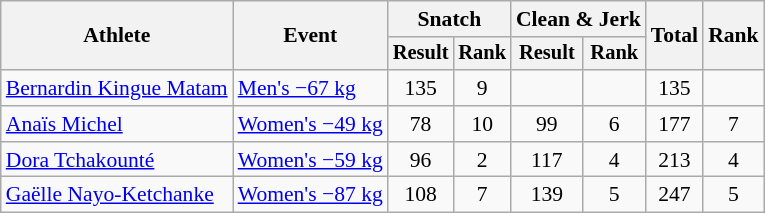<table class="wikitable" style="font-size:90%">
<tr>
<th rowspan="2">Athlete</th>
<th rowspan="2">Event</th>
<th colspan="2">Snatch</th>
<th colspan="2">Clean & Jerk</th>
<th rowspan="2">Total</th>
<th rowspan="2">Rank</th>
</tr>
<tr style="font-size:95%">
<th>Result</th>
<th>Rank</th>
<th>Result</th>
<th>Rank</th>
</tr>
<tr align=center>
<td align=left><a href='#'>Bernardin Kingue Matam</a></td>
<td align=left><a href='#'>Men's −67 kg</a></td>
<td>135</td>
<td>9</td>
<td></td>
<td></td>
<td>135</td>
<td></td>
</tr>
<tr align=center>
<td align=left><a href='#'>Anaïs Michel</a></td>
<td align=left><a href='#'>Women's −49 kg</a></td>
<td>78</td>
<td>10</td>
<td>99</td>
<td>6</td>
<td>177</td>
<td>7</td>
</tr>
<tr align=center>
<td align=left><a href='#'>Dora Tchakounté</a></td>
<td align=left><a href='#'>Women's −59 kg</a></td>
<td>96</td>
<td>2</td>
<td>117</td>
<td>4</td>
<td>213</td>
<td>4</td>
</tr>
<tr align=center>
<td align=left><a href='#'>Gaëlle Nayo-Ketchanke</a></td>
<td align=left><a href='#'>Women's −87 kg</a></td>
<td>108</td>
<td>7</td>
<td>139</td>
<td>5</td>
<td>247</td>
<td>5</td>
</tr>
</table>
